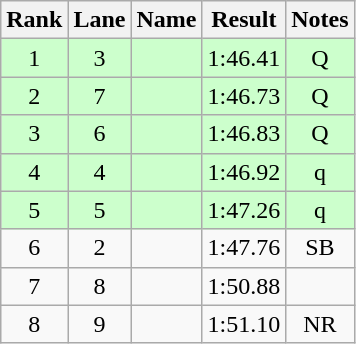<table class="wikitable" style="text-align:center">
<tr>
<th>Rank</th>
<th>Lane</th>
<th>Name</th>
<th>Result</th>
<th>Notes</th>
</tr>
<tr bgcolor=ccffcc>
<td>1</td>
<td>3</td>
<td align="left"></td>
<td>1:46.41</td>
<td>Q</td>
</tr>
<tr bgcolor=ccffcc>
<td>2</td>
<td>7</td>
<td align="left"></td>
<td>1:46.73</td>
<td>Q</td>
</tr>
<tr bgcolor=ccffcc>
<td>3</td>
<td>6</td>
<td align="left"></td>
<td>1:46.83</td>
<td>Q</td>
</tr>
<tr bgcolor=ccffcc>
<td>4</td>
<td>4</td>
<td align="left"></td>
<td>1:46.92</td>
<td>q</td>
</tr>
<tr bgcolor=ccffcc>
<td>5</td>
<td>5</td>
<td align="left"></td>
<td>1:47.26</td>
<td>q</td>
</tr>
<tr>
<td>6</td>
<td>2</td>
<td align="left"></td>
<td>1:47.76</td>
<td>SB</td>
</tr>
<tr>
<td>7</td>
<td>8</td>
<td align="left"></td>
<td>1:50.88</td>
<td></td>
</tr>
<tr>
<td>8</td>
<td>9</td>
<td align="left"></td>
<td>1:51.10</td>
<td>NR</td>
</tr>
</table>
